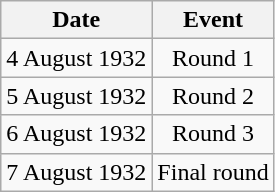<table class = "wikitable" style="text-align:center;">
<tr>
<th>Date</th>
<th>Event</th>
</tr>
<tr>
<td>4 August 1932</td>
<td>Round 1</td>
</tr>
<tr>
<td>5 August 1932</td>
<td>Round 2</td>
</tr>
<tr>
<td>6 August 1932</td>
<td>Round 3</td>
</tr>
<tr>
<td>7 August 1932</td>
<td>Final round</td>
</tr>
</table>
